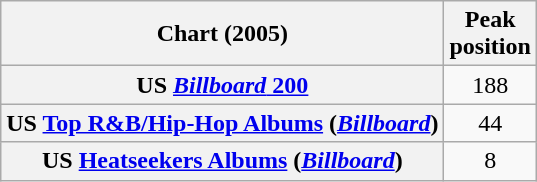<table class="wikitable sortable plainrowheaders" style="text-align:center">
<tr>
<th scope="col">Chart (2005)</th>
<th scope="col">Peak<br> position</th>
</tr>
<tr>
<th scope="row">US <a href='#'><em>Billboard</em> 200</a></th>
<td>188</td>
</tr>
<tr>
<th scope="row">US <a href='#'>Top R&B/Hip-Hop Albums</a> (<em><a href='#'>Billboard</a></em>)</th>
<td>44</td>
</tr>
<tr>
<th scope="row">US <a href='#'>Heatseekers Albums</a> (<em><a href='#'>Billboard</a></em>)</th>
<td>8</td>
</tr>
</table>
